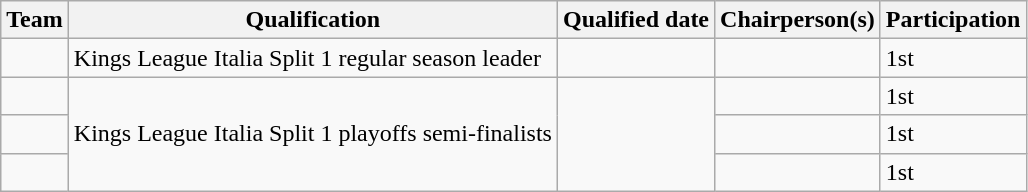<table class="wikitable sortable">
<tr>
<th>Team</th>
<th class="unsortable">Qualification</th>
<th>Qualified date</th>
<th>Chairperson(s)</th>
<th class="unsortable">Participation</th>
</tr>
<tr>
<td></td>
<td>Kings League Italia Split 1 regular season leader</td>
<td></td>
<td></td>
<td>1st</td>
</tr>
<tr>
<td></td>
<td rowspan=3>Kings League Italia Split 1 playoffs semi-finalists</td>
<td rowspan=3></td>
<td></td>
<td>1st</td>
</tr>
<tr>
<td></td>
<td></td>
<td>1st</td>
</tr>
<tr>
<td></td>
<td></td>
<td>1st</td>
</tr>
</table>
